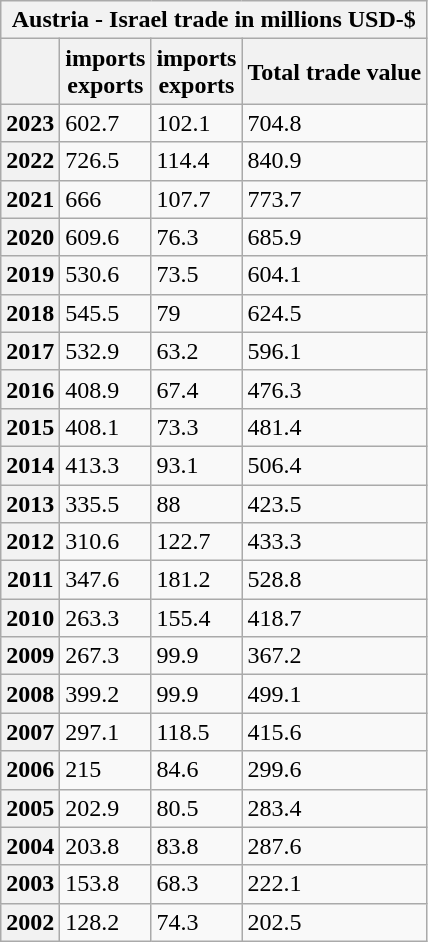<table class="wikitable mw-collapsible mw-collapsed">
<tr>
<th colspan="4">Austria - Israel trade in millions USD-$</th>
</tr>
<tr>
<th></th>
<th> imports<br> exports</th>
<th> imports<br> exports</th>
<th>Total trade value</th>
</tr>
<tr>
<th>2023</th>
<td>602.7</td>
<td>102.1</td>
<td>704.8</td>
</tr>
<tr>
<th>2022</th>
<td>726.5</td>
<td>114.4</td>
<td>840.9</td>
</tr>
<tr>
<th>2021</th>
<td>666</td>
<td>107.7</td>
<td>773.7</td>
</tr>
<tr>
<th>2020</th>
<td>609.6</td>
<td>76.3</td>
<td>685.9</td>
</tr>
<tr>
<th>2019</th>
<td>530.6</td>
<td>73.5</td>
<td>604.1</td>
</tr>
<tr>
<th>2018</th>
<td>545.5</td>
<td>79</td>
<td>624.5</td>
</tr>
<tr>
<th>2017</th>
<td>532.9</td>
<td>63.2</td>
<td>596.1</td>
</tr>
<tr>
<th>2016</th>
<td>408.9</td>
<td>67.4</td>
<td>476.3</td>
</tr>
<tr>
<th>2015</th>
<td>408.1</td>
<td>73.3</td>
<td>481.4</td>
</tr>
<tr>
<th>2014</th>
<td>413.3</td>
<td>93.1</td>
<td>506.4</td>
</tr>
<tr>
<th>2013</th>
<td>335.5</td>
<td>88</td>
<td>423.5</td>
</tr>
<tr>
<th>2012</th>
<td>310.6</td>
<td>122.7</td>
<td>433.3</td>
</tr>
<tr>
<th>2011</th>
<td>347.6</td>
<td>181.2</td>
<td>528.8</td>
</tr>
<tr>
<th>2010</th>
<td>263.3</td>
<td>155.4</td>
<td>418.7</td>
</tr>
<tr>
<th>2009</th>
<td>267.3</td>
<td>99.9</td>
<td>367.2</td>
</tr>
<tr>
<th>2008</th>
<td>399.2</td>
<td>99.9</td>
<td>499.1</td>
</tr>
<tr>
<th>2007</th>
<td>297.1</td>
<td>118.5</td>
<td>415.6</td>
</tr>
<tr>
<th>2006</th>
<td>215</td>
<td>84.6</td>
<td>299.6</td>
</tr>
<tr>
<th>2005</th>
<td>202.9</td>
<td>80.5</td>
<td>283.4</td>
</tr>
<tr>
<th>2004</th>
<td>203.8</td>
<td>83.8</td>
<td>287.6</td>
</tr>
<tr>
<th>2003</th>
<td>153.8</td>
<td>68.3</td>
<td>222.1</td>
</tr>
<tr>
<th>2002</th>
<td>128.2</td>
<td>74.3</td>
<td>202.5</td>
</tr>
</table>
